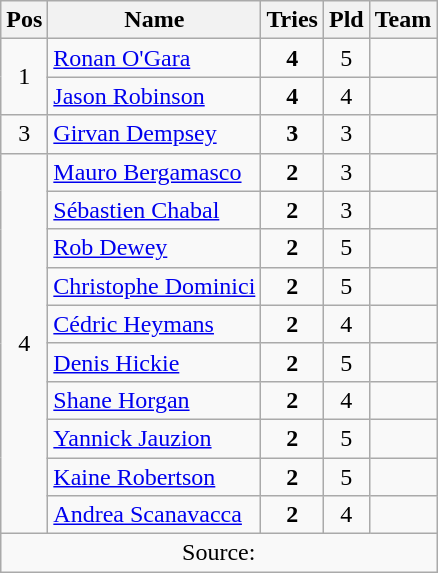<table class="wikitable" style="text-align:center">
<tr>
<th>Pos</th>
<th>Name</th>
<th>Tries</th>
<th>Pld</th>
<th>Team</th>
</tr>
<tr>
<td rowspan="2">1</td>
<td style="text-align:left"><a href='#'>Ronan O'Gara</a></td>
<td><strong>4</strong></td>
<td>5</td>
<td style="text-align:left"></td>
</tr>
<tr>
<td style="text-align:left"><a href='#'>Jason Robinson</a></td>
<td><strong>4</strong></td>
<td>4</td>
<td style="text-align:left"></td>
</tr>
<tr>
<td>3</td>
<td style="text-align:left"><a href='#'>Girvan Dempsey</a></td>
<td><strong>3</strong></td>
<td>3</td>
<td style="text-align:left"></td>
</tr>
<tr>
<td rowspan="10">4</td>
<td style="text-align:left"><a href='#'>Mauro Bergamasco</a></td>
<td><strong>2</strong></td>
<td>3</td>
<td style="text-align:left"></td>
</tr>
<tr>
<td style="text-align:left"><a href='#'>Sébastien Chabal</a></td>
<td><strong>2</strong></td>
<td>3</td>
<td style="text-align:left"></td>
</tr>
<tr>
<td style="text-align:left"><a href='#'>Rob Dewey</a></td>
<td><strong>2</strong></td>
<td>5</td>
<td style="text-align:left"></td>
</tr>
<tr>
<td style="text-align:left"><a href='#'>Christophe Dominici</a></td>
<td><strong>2</strong></td>
<td>5</td>
<td style="text-align:left"></td>
</tr>
<tr>
<td style="text-align:left"><a href='#'>Cédric Heymans</a></td>
<td><strong>2</strong></td>
<td>4</td>
<td style="text-align:left"></td>
</tr>
<tr>
<td style="text-align:left"><a href='#'>Denis Hickie</a></td>
<td><strong>2</strong></td>
<td>5</td>
<td style="text-align:left"></td>
</tr>
<tr>
<td style="text-align:left"><a href='#'>Shane Horgan</a></td>
<td><strong>2</strong></td>
<td>4</td>
<td style="text-align:left"></td>
</tr>
<tr>
<td style="text-align:left"><a href='#'>Yannick Jauzion</a></td>
<td><strong>2</strong></td>
<td>5</td>
<td style="text-align:left"></td>
</tr>
<tr>
<td style="text-align:left"><a href='#'>Kaine Robertson</a></td>
<td><strong>2</strong></td>
<td>5</td>
<td style="text-align:left"></td>
</tr>
<tr>
<td style="text-align:left"><a href='#'>Andrea Scanavacca</a></td>
<td><strong>2</strong></td>
<td>4</td>
<td style="text-align:left"></td>
</tr>
<tr>
<td colspan="5">Source: </td>
</tr>
</table>
